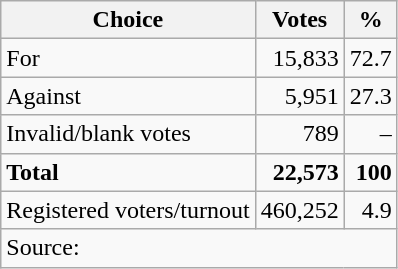<table class=wikitable style=text-align:right>
<tr>
<th>Choice</th>
<th>Votes</th>
<th>%</th>
</tr>
<tr>
<td align=left>For</td>
<td>15,833</td>
<td>72.7</td>
</tr>
<tr>
<td align=left>Against</td>
<td>5,951</td>
<td>27.3</td>
</tr>
<tr>
<td align=left>Invalid/blank votes</td>
<td>789</td>
<td>–</td>
</tr>
<tr>
<td align=left><strong>Total</strong></td>
<td><strong>22,573</strong></td>
<td><strong>100</strong></td>
</tr>
<tr>
<td align=left>Registered voters/turnout</td>
<td>460,252</td>
<td>4.9</td>
</tr>
<tr>
<td align=left colspan=3>Source: </td>
</tr>
</table>
